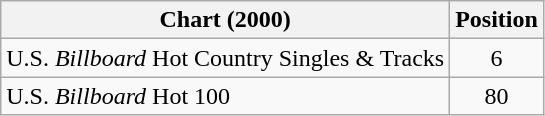<table class="wikitable sortable">
<tr>
<th align="left">Chart (2000)</th>
<th align="center">Position</th>
</tr>
<tr>
<td>U.S. <em>Billboard</em> Hot Country Singles & Tracks</td>
<td align="center">6</td>
</tr>
<tr>
<td>U.S. <em>Billboard</em> Hot 100</td>
<td align="center">80</td>
</tr>
</table>
